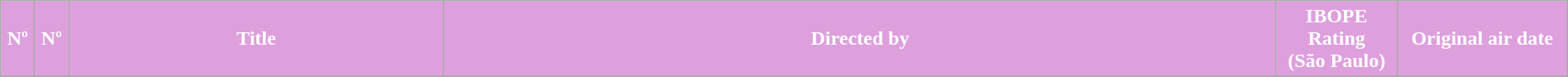<table class="wikitable noprint plainlinks unsortable uncollapsible" style="padding:0em 0em 0em 0em; margin:0em 0em 0em 0em; color:black; width:100%;">
<tr>
<th style="background:#DDA0DD; width:20px; font-weight:bold; color:white;">Nº</th>
<th style="background:#DDA0DD; width:20px; font-weight:bold; color:white;">Nº</th>
<th style="background:#DDA0DD; font-weight:bold; color:white;">Title</th>
<th style="background:#DDA0DD; font-weight:bold; color:white;">Directed by</th>
<th style="background:#DDA0DD; width:90px; font-weight:bold; color:white;">IBOPE Rating<br>(São Paulo)</th>
<th style="background:#DDA0DD; width:130px; font-weight:bold; color:white;">Original air date</th>
</tr>
<tr>
</tr>
</table>
